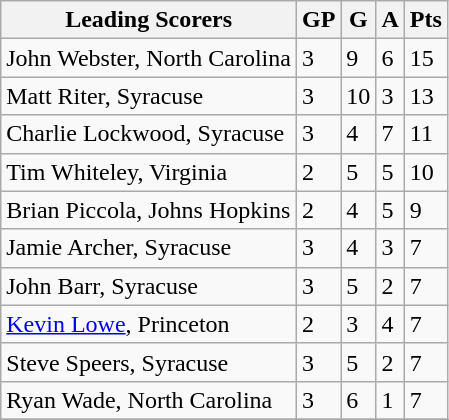<table class="wikitable">
<tr>
<th>Leading Scorers</th>
<th>GP</th>
<th>G</th>
<th>A</th>
<th>Pts</th>
</tr>
<tr>
<td>John Webster, North Carolina</td>
<td>3</td>
<td>9</td>
<td>6</td>
<td>15</td>
</tr>
<tr>
<td>Matt Riter, Syracuse</td>
<td>3</td>
<td>10</td>
<td>3</td>
<td>13</td>
</tr>
<tr>
<td>Charlie Lockwood, Syracuse</td>
<td>3</td>
<td>4</td>
<td>7</td>
<td>11</td>
</tr>
<tr>
<td>Tim Whiteley, Virginia</td>
<td>2</td>
<td>5</td>
<td>5</td>
<td>10</td>
</tr>
<tr>
<td>Brian Piccola, Johns Hopkins</td>
<td>2</td>
<td>4</td>
<td>5</td>
<td>9</td>
</tr>
<tr>
<td>Jamie Archer, Syracuse</td>
<td>3</td>
<td>4</td>
<td>3</td>
<td>7</td>
</tr>
<tr>
<td>John Barr, Syracuse</td>
<td>3</td>
<td>5</td>
<td>2</td>
<td>7</td>
</tr>
<tr>
<td><a href='#'>Kevin Lowe</a>, Princeton</td>
<td>2</td>
<td>3</td>
<td>4</td>
<td>7</td>
</tr>
<tr>
<td>Steve Speers, Syracuse</td>
<td>3</td>
<td>5</td>
<td>2</td>
<td>7</td>
</tr>
<tr>
<td>Ryan Wade, North Carolina</td>
<td>3</td>
<td>6</td>
<td>1</td>
<td>7</td>
</tr>
<tr>
</tr>
</table>
